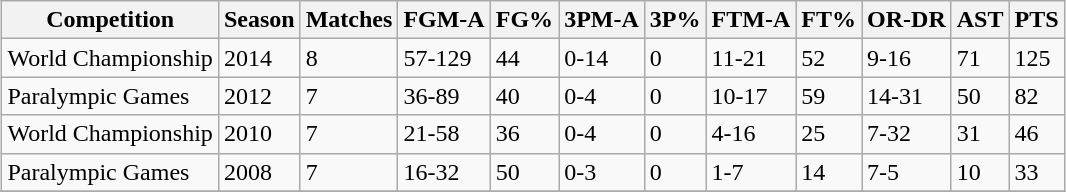<table style="margin:auto;"  class="wikitable sortable">
<tr>
<th>Competition</th>
<th>Season</th>
<th>Matches</th>
<th>FGM-A</th>
<th>FG%</th>
<th>3PM-A</th>
<th>3P%</th>
<th>FTM-A</th>
<th>FT%</th>
<th>OR-DR</th>
<th>AST</th>
<th>PTS</th>
</tr>
<tr>
<td>World Championship</td>
<td>2014</td>
<td>8</td>
<td>57-129</td>
<td>44</td>
<td>0-14</td>
<td>0</td>
<td>11-21</td>
<td>52</td>
<td>9-16</td>
<td>71</td>
<td>125</td>
</tr>
<tr>
<td>Paralympic Games</td>
<td>2012</td>
<td>7</td>
<td>36-89</td>
<td>40</td>
<td>0-4</td>
<td>0</td>
<td>10-17</td>
<td>59</td>
<td>14-31</td>
<td>50</td>
<td>82</td>
</tr>
<tr>
<td>World Championship</td>
<td>2010</td>
<td>7</td>
<td>21-58</td>
<td>36</td>
<td>0-4</td>
<td>0</td>
<td>4-16</td>
<td>25</td>
<td>7-32</td>
<td>31</td>
<td>46</td>
</tr>
<tr>
<td>Paralympic Games</td>
<td>2008</td>
<td>7</td>
<td>16-32</td>
<td>50</td>
<td>0-3</td>
<td>0</td>
<td>1-7</td>
<td>14</td>
<td>7-5</td>
<td>10</td>
<td>33</td>
</tr>
<tr>
</tr>
</table>
